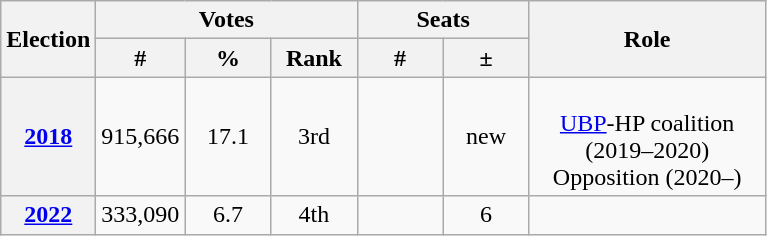<table class=wikitable style="text-align:center;">
<tr>
<th rowspan=2>Election</th>
<th colspan=3>Votes</th>
<th colspan=2>Seats</th>
<th style="width:150px" rowspan=2>Role</th>
</tr>
<tr>
<th style="width:50px">#</th>
<th style="width:50px">%</th>
<th style="width:50px">Rank</th>
<th style="width:50px">#</th>
<th style="width:50px">±</th>
</tr>
<tr>
<th><a href='#'>2018</a></th>
<td>915,666</td>
<td>17.1</td>
<td>3rd</td>
<td style="text-align:right;"></td>
<td>new</td>
<td><br><a href='#'>UBP</a>-HP coalition (2019–2020)<br>Opposition (2020–)</small></td>
</tr>
<tr>
<th><a href='#'>2022</a></th>
<td>333,090</td>
<td>6.7</td>
<td>4th</td>
<td style="text-align:right;"></td>
<td> 6</td>
<td></td>
</tr>
</table>
